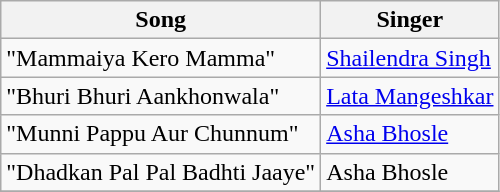<table class="wikitable">
<tr>
<th>Song</th>
<th>Singer</th>
</tr>
<tr>
<td>"Mammaiya Kero Mamma"</td>
<td><a href='#'>Shailendra Singh</a></td>
</tr>
<tr>
<td>"Bhuri Bhuri Aankhonwala"</td>
<td><a href='#'>Lata Mangeshkar</a></td>
</tr>
<tr>
<td>"Munni Pappu Aur Chunnum"</td>
<td><a href='#'>Asha Bhosle</a></td>
</tr>
<tr>
<td>"Dhadkan Pal Pal Badhti Jaaye"</td>
<td>Asha Bhosle</td>
</tr>
<tr>
</tr>
</table>
